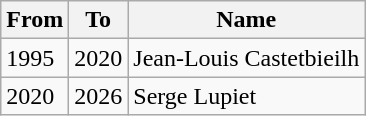<table class="wikitable">
<tr>
<th>From</th>
<th>To</th>
<th>Name</th>
</tr>
<tr>
<td>1995</td>
<td>2020</td>
<td>Jean-Louis Castetbieilh</td>
</tr>
<tr>
<td>2020</td>
<td>2026</td>
<td>Serge Lupiet</td>
</tr>
</table>
